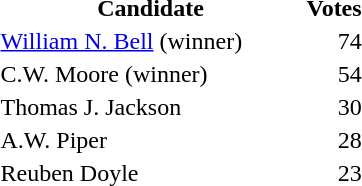<table border="0">
<tr>
<th width="200px">Candidate</th>
<th>Votes</th>
</tr>
<tr>
<td><a href='#'>William N. Bell</a> (winner)</td>
<td align="right">74</td>
</tr>
<tr>
<td>C.W. Moore (winner)</td>
<td align="right">54</td>
</tr>
<tr>
<td>Thomas J. Jackson</td>
<td align="right">30</td>
</tr>
<tr>
<td>A.W. Piper</td>
<td align="right">28</td>
</tr>
<tr>
<td>Reuben Doyle</td>
<td align="right">23</td>
</tr>
</table>
